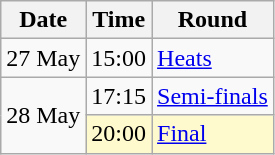<table class="wikitable">
<tr>
<th>Date</th>
<th>Time</th>
<th>Round</th>
</tr>
<tr>
<td>27 May</td>
<td>15:00</td>
<td><a href='#'>Heats</a></td>
</tr>
<tr>
<td rowspan="2">28 May</td>
<td>17:15</td>
<td><a href='#'>Semi-finals</a></td>
</tr>
<tr style=background:lemonchiffon>
<td>20:00</td>
<td><a href='#'>Final</a></td>
</tr>
</table>
